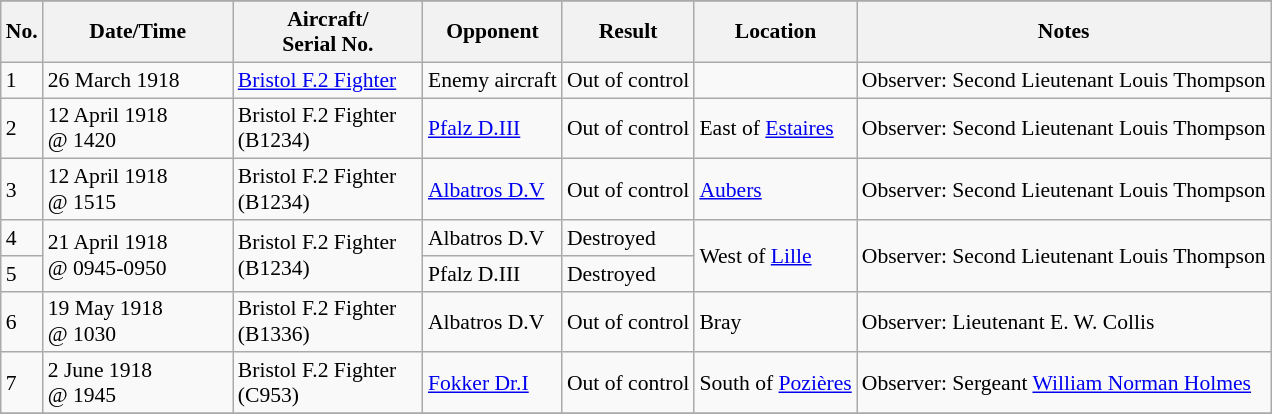<table class="wikitable" style="font-size:90%;">
<tr>
</tr>
<tr>
<th>No.</th>
<th width="120">Date/Time</th>
<th width="120">Aircraft/<br>Serial No.</th>
<th>Opponent</th>
<th>Result</th>
<th>Location</th>
<th>Notes</th>
</tr>
<tr>
<td>1</td>
<td>26 March 1918</td>
<td><a href='#'>Bristol F.2 Fighter</a></td>
<td>Enemy aircraft</td>
<td>Out of control</td>
<td></td>
<td>Observer: Second Lieutenant Louis Thompson</td>
</tr>
<tr>
<td>2</td>
<td>12 April 1918<br>@ 1420</td>
<td>Bristol F.2 Fighter<br>(B1234)</td>
<td><a href='#'>Pfalz D.III</a></td>
<td>Out of control</td>
<td>East of <a href='#'>Estaires</a></td>
<td>Observer: Second Lieutenant Louis Thompson</td>
</tr>
<tr>
<td>3</td>
<td>12 April 1918<br>@ 1515</td>
<td>Bristol F.2 Fighter<br>(B1234)</td>
<td><a href='#'>Albatros D.V</a></td>
<td>Out of control</td>
<td><a href='#'>Aubers</a></td>
<td>Observer: Second Lieutenant Louis Thompson</td>
</tr>
<tr>
<td>4</td>
<td rowspan="2">21 April 1918<br>@ 0945-0950</td>
<td rowspan="2">Bristol F.2 Fighter<br>(B1234)</td>
<td>Albatros D.V</td>
<td>Destroyed</td>
<td rowspan="2">West of <a href='#'>Lille</a></td>
<td rowspan="2">Observer: Second Lieutenant Louis Thompson</td>
</tr>
<tr>
<td>5</td>
<td>Pfalz D.III</td>
<td>Destroyed</td>
</tr>
<tr>
<td>6</td>
<td>19 May 1918<br>@ 1030</td>
<td>Bristol F.2 Fighter<br>(B1336)</td>
<td>Albatros D.V</td>
<td>Out of control</td>
<td>Bray</td>
<td>Observer: Lieutenant E. W. Collis</td>
</tr>
<tr>
<td>7</td>
<td>2 June 1918<br>@ 1945</td>
<td>Bristol F.2 Fighter<br>(C953)</td>
<td><a href='#'>Fokker Dr.I</a></td>
<td>Out of control</td>
<td>South of <a href='#'>Pozières</a></td>
<td>Observer: Sergeant <a href='#'>William Norman Holmes</a></td>
</tr>
<tr>
</tr>
</table>
